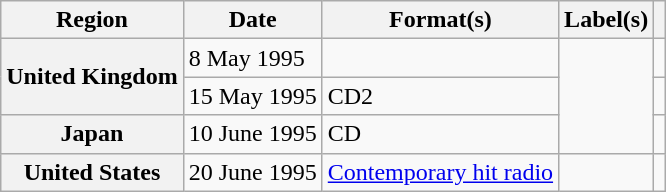<table class="wikitable plainrowheaders">
<tr>
<th scope="col">Region</th>
<th scope="col">Date</th>
<th scope="col">Format(s)</th>
<th scope="col">Label(s)</th>
<th scope="col"></th>
</tr>
<tr>
<th scope="row" rowspan="2">United Kingdom</th>
<td>8 May 1995</td>
<td></td>
<td rowspan="3"></td>
<td></td>
</tr>
<tr>
<td>15 May 1995</td>
<td>CD2</td>
<td></td>
</tr>
<tr>
<th scope="row">Japan</th>
<td>10 June 1995</td>
<td>CD</td>
<td></td>
</tr>
<tr>
<th scope="row">United States</th>
<td>20 June 1995</td>
<td><a href='#'>Contemporary hit radio</a></td>
<td></td>
<td></td>
</tr>
</table>
